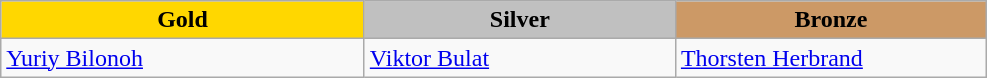<table class="wikitable" style="text-align:left">
<tr align="center">
<td width=235 bgcolor=gold><strong>Gold</strong></td>
<td width=200 bgcolor=silver><strong>Silver</strong></td>
<td width=200 bgcolor=CC9966><strong>Bronze</strong></td>
</tr>
<tr>
<td><a href='#'>Yuriy Bilonoh</a><br><em></em></td>
<td><a href='#'>Viktor Bulat</a><br><em></em></td>
<td><a href='#'>Thorsten Herbrand</a><br><em></em></td>
</tr>
</table>
